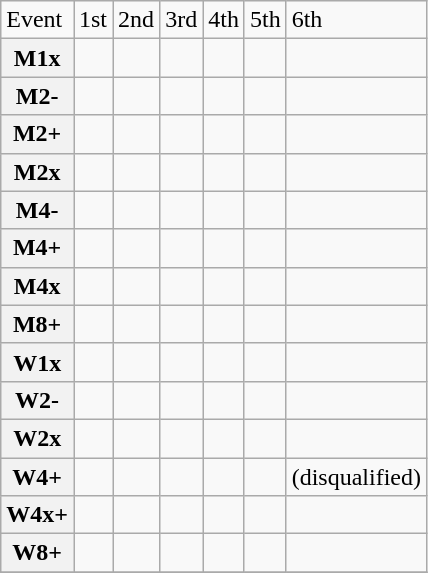<table class="wikitable">
<tr>
<td>Event</td>
<td>1st</td>
<td>2nd</td>
<td>3rd</td>
<td>4th</td>
<td>5th</td>
<td>6th</td>
</tr>
<tr>
<th>M1x</th>
<td></td>
<td></td>
<td></td>
<td></td>
<td></td>
<td></td>
</tr>
<tr>
<th>M2-</th>
<td></td>
<td></td>
<td></td>
<td></td>
<td></td>
<td></td>
</tr>
<tr>
<th>M2+</th>
<td></td>
<td></td>
<td></td>
<td></td>
<td></td>
<td></td>
</tr>
<tr>
<th>M2x</th>
<td></td>
<td></td>
<td></td>
<td></td>
<td></td>
<td></td>
</tr>
<tr>
<th>M4-</th>
<td></td>
<td></td>
<td></td>
<td></td>
<td></td>
<td></td>
</tr>
<tr>
<th>M4+</th>
<td></td>
<td></td>
<td></td>
<td></td>
<td></td>
<td></td>
</tr>
<tr>
<th>M4x</th>
<td></td>
<td></td>
<td></td>
<td></td>
<td></td>
<td></td>
</tr>
<tr>
<th>M8+</th>
<td></td>
<td></td>
<td></td>
<td></td>
<td></td>
<td></td>
</tr>
<tr>
<th>W1x</th>
<td></td>
<td></td>
<td></td>
<td></td>
<td></td>
<td></td>
</tr>
<tr>
<th>W2-</th>
<td></td>
<td></td>
<td></td>
<td></td>
<td></td>
<td></td>
</tr>
<tr>
<th>W2x</th>
<td></td>
<td></td>
<td></td>
<td></td>
<td></td>
<td></td>
</tr>
<tr>
<th>W4+</th>
<td></td>
<td></td>
<td></td>
<td></td>
<td></td>
<td> (disqualified)</td>
</tr>
<tr>
<th>W4x+</th>
<td></td>
<td></td>
<td></td>
<td></td>
<td></td>
<td></td>
</tr>
<tr>
<th>W8+</th>
<td></td>
<td></td>
<td></td>
<td></td>
<td></td>
<td></td>
</tr>
<tr>
</tr>
</table>
